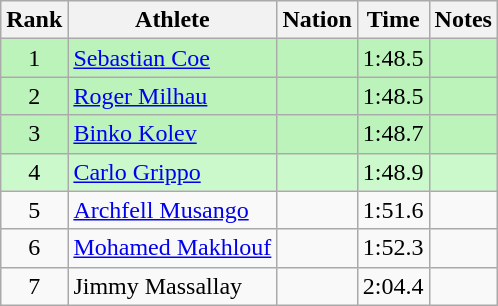<table class="wikitable sortable" style="text-align:center">
<tr>
<th>Rank</th>
<th>Athlete</th>
<th>Nation</th>
<th>Time</th>
<th>Notes</th>
</tr>
<tr bgcolor=bbf3bb>
<td>1</td>
<td align=left><a href='#'>Sebastian Coe</a></td>
<td align=left></td>
<td>1:48.5</td>
<td></td>
</tr>
<tr bgcolor=bbf3bb>
<td>2</td>
<td align=left><a href='#'>Roger Milhau</a></td>
<td align=left></td>
<td>1:48.5</td>
<td></td>
</tr>
<tr bgcolor=bbf3bb>
<td>3</td>
<td align=left><a href='#'>Binko Kolev</a></td>
<td align=left></td>
<td>1:48.7</td>
<td></td>
</tr>
<tr style="background:#ccf9cc;">
<td>4</td>
<td align=left><a href='#'>Carlo Grippo</a></td>
<td align=left></td>
<td>1:48.9</td>
<td></td>
</tr>
<tr>
<td>5</td>
<td align=left><a href='#'>Archfell Musango</a></td>
<td align=left></td>
<td>1:51.6</td>
<td></td>
</tr>
<tr>
<td>6</td>
<td align=left><a href='#'>Mohamed Makhlouf</a></td>
<td align=left></td>
<td>1:52.3</td>
<td></td>
</tr>
<tr>
<td>7</td>
<td align=left>Jimmy Massallay</td>
<td align=left></td>
<td>2:04.4</td>
<td></td>
</tr>
</table>
